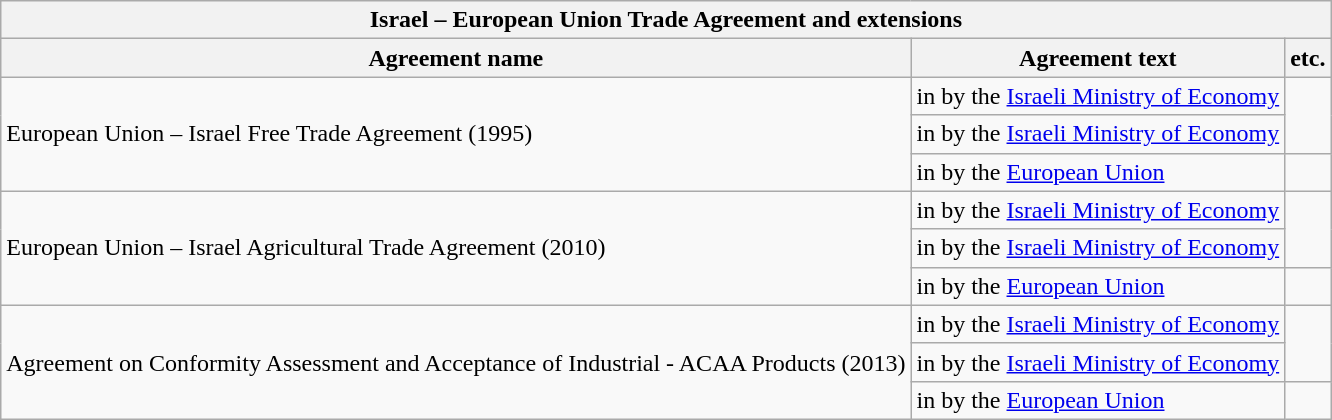<table class="wikitable mw-collapsible mw-collapsed">
<tr>
<th colspan="3">Israel – European Union Trade Agreement and extensions</th>
</tr>
<tr>
<th>Agreement name</th>
<th>Agreement text</th>
<th>etc.</th>
</tr>
<tr>
<td rowspan="3">European Union – Israel Free Trade Agreement (1995)</td>
<td>in  by the <a href='#'>Israeli Ministry of Economy</a></td>
<td rowspan="2"></td>
</tr>
<tr>
<td>in  by the <a href='#'>Israeli Ministry of Economy</a></td>
</tr>
<tr>
<td>in  by the <a href='#'>European Union</a></td>
<td></td>
</tr>
<tr>
<td rowspan="3">European Union – Israel Agricultural Trade Agreement (2010)</td>
<td>in  by the <a href='#'>Israeli Ministry of Economy</a></td>
<td rowspan="2"></td>
</tr>
<tr>
<td>in  by the <a href='#'>Israeli Ministry of Economy</a></td>
</tr>
<tr>
<td>in  by the <a href='#'>European Union</a></td>
<td></td>
</tr>
<tr>
<td rowspan="3">Agreement on Conformity Assessment and Acceptance of Industrial - ACAA Products (2013)</td>
<td>in  by the <a href='#'>Israeli Ministry of Economy</a></td>
<td rowspan="2"></td>
</tr>
<tr>
<td>in  by the <a href='#'>Israeli Ministry of Economy</a></td>
</tr>
<tr>
<td>in  by the <a href='#'>European Union</a></td>
<td></td>
</tr>
</table>
